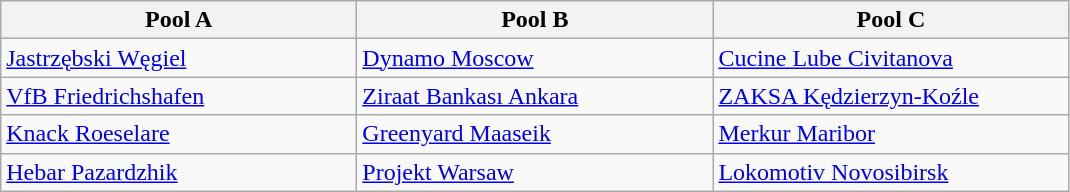<table class="wikitable" style="text-align:left">
<tr>
<th width=230>Pool A</th>
<th width=230>Pool B</th>
<th width=230>Pool C</th>
</tr>
<tr>
<td> <a href='#'>Jastrzębski Węgiel</a></td>
<td> <a href='#'>Dynamo Moscow</a></td>
<td> <a href='#'>Cucine Lube Civitanova</a></td>
</tr>
<tr>
<td> <a href='#'>VfB Friedrichshafen</a></td>
<td> <a href='#'>Ziraat Bankası Ankara</a></td>
<td> <a href='#'>ZAKSA Kędzierzyn-Koźle</a></td>
</tr>
<tr>
<td> <a href='#'>Knack Roeselare</a></td>
<td> <a href='#'>Greenyard Maaseik</a></td>
<td> <a href='#'>Merkur Maribor</a></td>
</tr>
<tr>
<td> <a href='#'>Hebar Pazardzhik</a></td>
<td> <a href='#'>Projekt Warsaw</a></td>
<td> <a href='#'>Lokomotiv Novosibirsk</a></td>
</tr>
</table>
